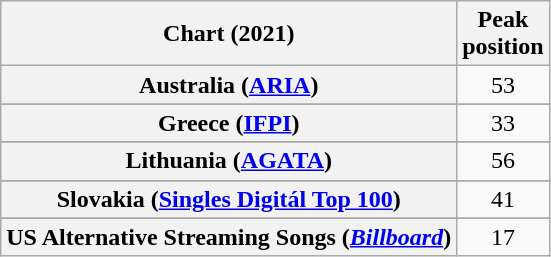<table class="wikitable sortable plainrowheaders" style="text-align:center">
<tr>
<th scope="col">Chart (2021)</th>
<th scope="col">Peak<br>position</th>
</tr>
<tr>
<th scope="row">Australia (<a href='#'>ARIA</a>)</th>
<td>53</td>
</tr>
<tr>
</tr>
<tr>
</tr>
<tr>
</tr>
<tr>
</tr>
<tr>
</tr>
<tr>
<th scope="row">Greece (<a href='#'>IFPI</a>)</th>
<td>33</td>
</tr>
<tr>
</tr>
<tr>
</tr>
<tr>
<th scope="row">Lithuania (<a href='#'>AGATA</a>)</th>
<td>56</td>
</tr>
<tr>
</tr>
<tr>
</tr>
<tr>
<th scope="row">Slovakia (<a href='#'>Singles Digitál Top 100</a>)</th>
<td>41</td>
</tr>
<tr>
</tr>
<tr>
</tr>
<tr>
</tr>
<tr>
<th scope="row">US Alternative Streaming Songs (<em><a href='#'>Billboard</a></em>)</th>
<td>17</td>
</tr>
</table>
